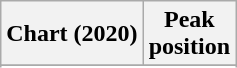<table class="wikitable plainrowheaders sortable" style="text-align:center;">
<tr>
<th scope="col">Chart (2020)</th>
<th scope="col">Peak<br>position</th>
</tr>
<tr>
</tr>
<tr>
</tr>
<tr>
</tr>
</table>
